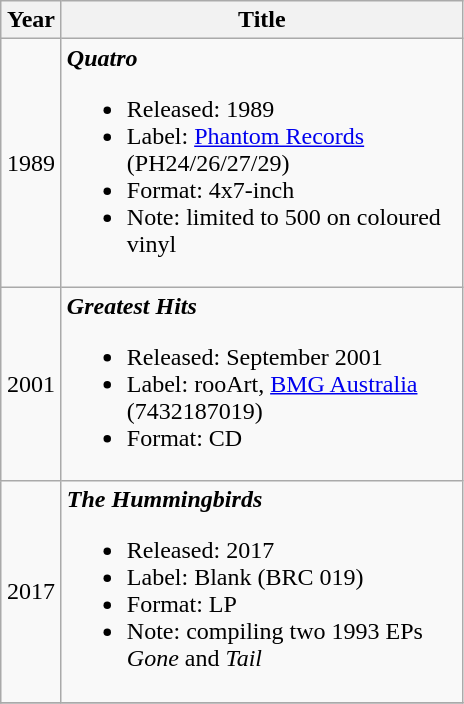<table class="wikitable">
<tr>
<th rowspan="1" width="33">Year</th>
<th rowspan="1" width="260">Title</th>
</tr>
<tr>
<td align="center">1989</td>
<td><strong><em>Quatro</em></strong><br><ul><li>Released: 1989</li><li>Label: <a href='#'>Phantom Records</a> (PH24/26/27/29)</li><li>Format: 4x7-inch</li><li>Note: limited to 500 on coloured vinyl</li></ul></td>
</tr>
<tr>
<td align="center">2001</td>
<td><strong><em>Greatest Hits</em></strong><br><ul><li>Released: September 2001</li><li>Label: rooArt, <a href='#'>BMG Australia</a> (7432187019)</li><li>Format: CD</li></ul></td>
</tr>
<tr>
<td align="center">2017</td>
<td><strong><em>The Hummingbirds</em></strong><br><ul><li>Released: 2017</li><li>Label: Blank (BRC 019)</li><li>Format: LP</li><li>Note: compiling two 1993 EPs <em>Gone</em> and <em>Tail</em></li></ul></td>
</tr>
<tr>
</tr>
</table>
